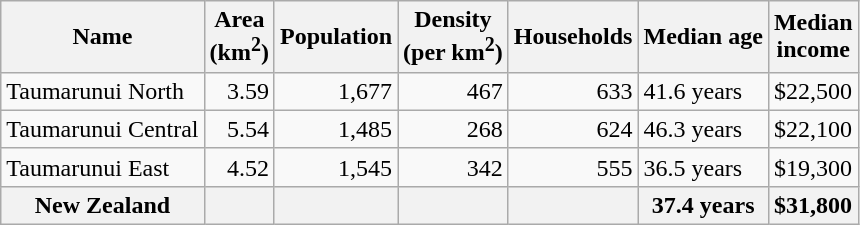<table class="wikitable">
<tr>
<th>Name</th>
<th>Area<br>(km<sup>2</sup>)</th>
<th>Population</th>
<th>Density<br>(per km<sup>2</sup>)</th>
<th>Households</th>
<th>Median age</th>
<th>Median<br>income</th>
</tr>
<tr>
<td>Taumarunui North</td>
<td style="text-align:right;">3.59</td>
<td style="text-align:right;">1,677</td>
<td style="text-align:right;">467</td>
<td style="text-align:right;">633</td>
<td>41.6 years</td>
<td>$22,500</td>
</tr>
<tr>
<td>Taumarunui Central</td>
<td style="text-align:right;">5.54</td>
<td style="text-align:right;">1,485</td>
<td style="text-align:right;">268</td>
<td style="text-align:right;">624</td>
<td>46.3 years</td>
<td>$22,100</td>
</tr>
<tr>
<td>Taumarunui East</td>
<td style="text-align:right;">4.52</td>
<td style="text-align:right;">1,545</td>
<td style="text-align:right;">342</td>
<td style="text-align:right;">555</td>
<td>36.5 years</td>
<td>$19,300</td>
</tr>
<tr>
<th>New Zealand</th>
<th></th>
<th></th>
<th></th>
<th></th>
<th>37.4 years</th>
<th style="text-align:left;">$31,800</th>
</tr>
</table>
